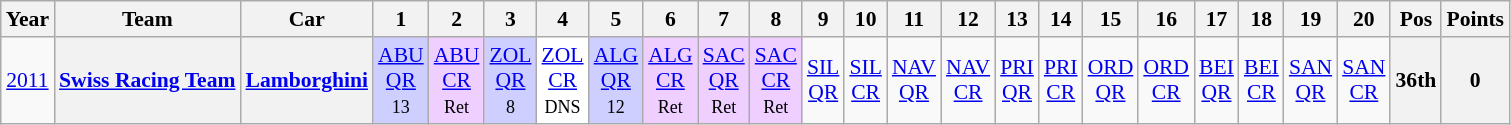<table class="wikitable" border="1" style="text-align:center; font-size:90%;">
<tr>
<th>Year</th>
<th>Team</th>
<th>Car</th>
<th>1</th>
<th>2</th>
<th>3</th>
<th>4</th>
<th>5</th>
<th>6</th>
<th>7</th>
<th>8</th>
<th>9</th>
<th>10</th>
<th>11</th>
<th>12</th>
<th>13</th>
<th>14</th>
<th>15</th>
<th>16</th>
<th>17</th>
<th>18</th>
<th>19</th>
<th>20</th>
<th>Pos</th>
<th>Points</th>
</tr>
<tr>
<td><a href='#'>2011</a></td>
<th><a href='#'>Swiss Racing Team</a></th>
<th><a href='#'>Lamborghini</a></th>
<td style="background:#CFCFFF;"><a href='#'>ABU<br>QR</a><br><small>13<br></small></td>
<td style="background:#EFCFFF;"><a href='#'>ABU<br>CR</a><br><small>Ret<br></small></td>
<td style="background:#CFCFFF;"><a href='#'>ZOL<br>QR</a><br><small>8<br></small></td>
<td style="background:#FFFFFF;"><a href='#'>ZOL<br>CR</a><br><small>DNS<br></small></td>
<td style="background:#CFCFFF;"><a href='#'>ALG<br>QR</a><br><small>12<br></small></td>
<td style="background:#EFCFFF;"><a href='#'>ALG<br>CR</a><br><small>Ret<br></small></td>
<td style="background:#EFCFFF;"><a href='#'>SAC<br>QR</a><br><small>Ret<br></small></td>
<td style="background:#EFCFFF;"><a href='#'>SAC<br>CR</a><br><small>Ret<br></small></td>
<td><a href='#'>SIL<br>QR</a></td>
<td><a href='#'>SIL<br>CR</a></td>
<td><a href='#'>NAV<br>QR</a></td>
<td><a href='#'>NAV<br>CR</a></td>
<td><a href='#'>PRI<br>QR</a></td>
<td><a href='#'>PRI<br>CR</a></td>
<td><a href='#'>ORD<br>QR</a></td>
<td><a href='#'>ORD<br>CR</a></td>
<td><a href='#'>BEI<br>QR</a></td>
<td><a href='#'>BEI<br>CR</a></td>
<td><a href='#'>SAN<br>QR</a></td>
<td><a href='#'>SAN<br>CR</a></td>
<th>36th</th>
<th>0</th>
</tr>
</table>
